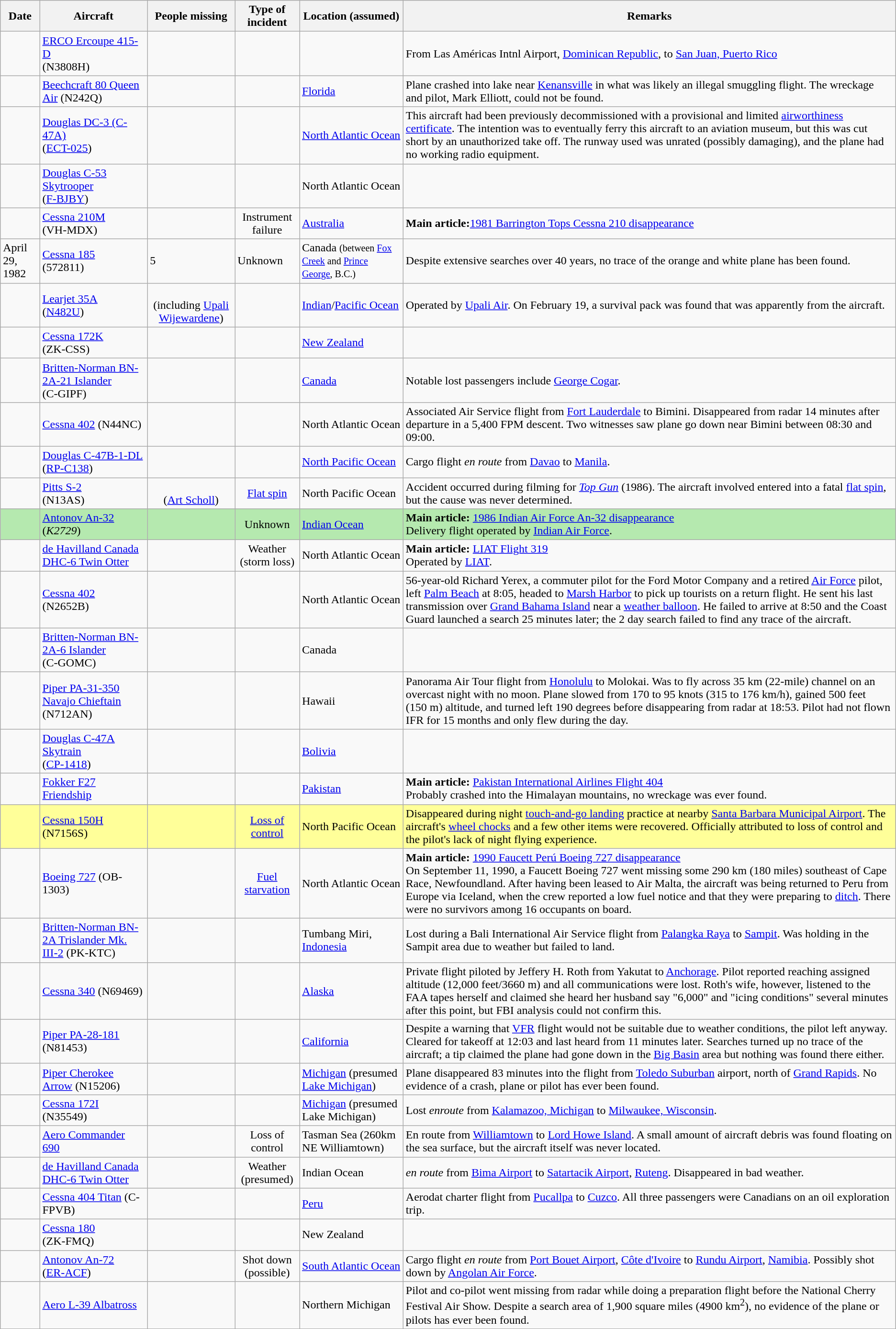<table class="wikitable sortable">
<tr>
<th>Date</th>
<th>Aircraft</th>
<th>People missing</th>
<th>Type of incident</th>
<th>Location (assumed)</th>
<th class=unsortable>Remarks</th>
</tr>
<tr>
<td></td>
<td><a href='#'>ERCO Ercoupe 415-D</a> <br> (N3808H)</td>
<td style=text-align:center></td>
<td></td>
<td></td>
<td>From Las Américas Intnl Airport, <a href='#'>Dominican Republic</a>, to <a href='#'>San Juan, Puerto Rico</a></td>
</tr>
<tr>
<td></td>
<td><a href='#'>Beechcraft 80 Queen Air</a> (N242Q)</td>
<td style=text-align:center></td>
<td></td>
<td><a href='#'>Florida</a><br></td>
<td>Plane crashed into lake near <a href='#'>Kenansville</a> in what was likely an illegal smuggling flight. The wreckage and pilot, Mark Elliott, could not be found.</td>
</tr>
<tr>
<td></td>
<td><a href='#'>Douglas DC-3 (C-47A)</a><br>(<a href='#'>ECT-025</a>)</td>
<td style=text-align:center></td>
<td></td>
<td><a href='#'>North Atlantic Ocean</a><br></td>
<td>This aircraft had been previously decommissioned with a provisional and limited <a href='#'>airworthiness certificate</a>. The intention was to eventually ferry this aircraft to an aviation museum, but this was cut short by an unauthorized take off. The runway used was unrated (possibly damaging), and the plane had no working radio equipment.</td>
</tr>
<tr>
<td></td>
<td><a href='#'>Douglas C-53 Skytrooper</a><br>(<a href='#'>F-BJBY</a>)</td>
<td style=text-align:center></td>
<td></td>
<td>North Atlantic Ocean<br></td>
<td></td>
</tr>
<tr>
<td></td>
<td><a href='#'>Cessna 210M</a><br>(VH-MDX)</td>
<td style=text-align:center></td>
<td style=text-align:center>Instrument failure<br></td>
<td><a href='#'>Australia</a><br></td>
<td><strong>Main article:</strong><a href='#'>1981 Barrington Tops Cessna 210 disappearance</a></td>
</tr>
<tr>
<td>April 29, 1982</td>
<td><a href='#'>Cessna 185</a><br>(572811)</td>
<td>5</td>
<td>Unknown</td>
<td>Canada <small>(between <a href='#'>Fox Creek</a> and <a href='#'>Prince George</a>, B.C.)</small></td>
<td>Despite extensive searches over 40 years, no trace of the orange and white plane has been found.</td>
</tr>
<tr>
<td></td>
<td><a href='#'>Learjet 35A</a><br>(<a href='#'>N482U</a>)</td>
<td style=text-align:center><br>(including <a href='#'>Upali Wijewardene</a>)</td>
<td></td>
<td><a href='#'>Indian</a>/<a href='#'>Pacific Ocean</a><br></td>
<td>Operated by <a href='#'>Upali Air</a>. On February 19, a survival pack was found that was apparently from the aircraft.</td>
</tr>
<tr>
<td></td>
<td><a href='#'>Cessna 172K</a><br>(ZK-CSS)</td>
<td style=text-align:center></td>
<td></td>
<td><a href='#'>New Zealand</a><br></td>
<td></td>
</tr>
<tr>
<td></td>
<td><a href='#'>Britten-Norman BN-2A-21 Islander</a><br>(C-GIPF)</td>
<td style=text-align:center></td>
<td></td>
<td><a href='#'>Canada</a><br></td>
<td>Notable lost passengers include <a href='#'>George Cogar</a>.</td>
</tr>
<tr>
<td></td>
<td><a href='#'>Cessna 402</a> (N44NC)</td>
<td style=text-align:center></td>
<td></td>
<td>North Atlantic Ocean<br></td>
<td>Associated Air Service flight from <a href='#'>Fort Lauderdale</a> to Bimini. Disappeared from radar 14 minutes after departure in a 5,400 FPM descent. Two witnesses saw plane go down near Bimini between 08:30 and 09:00.</td>
</tr>
<tr>
<td></td>
<td><a href='#'>Douglas C-47B-1-DL</a><br>(<a href='#'>RP-C138</a>)</td>
<td style=text-align:center></td>
<td></td>
<td><a href='#'>North Pacific Ocean</a><br></td>
<td>Cargo flight <em>en route</em> from <a href='#'>Davao</a> to <a href='#'>Manila</a>.</td>
</tr>
<tr>
<td></td>
<td><a href='#'>Pitts S-2</a><br>(N13AS)</td>
<td style=text-align:center><br>(<a href='#'>Art Scholl</a>)</td>
<td style=text-align:center><a href='#'>Flat spin</a></td>
<td>North Pacific Ocean<br></td>
<td>Accident occurred during filming for <em><a href='#'>Top Gun</a></em> (1986). The aircraft involved entered into a fatal <a href='#'>flat spin</a>, but the cause was never determined.</td>
</tr>
<tr style=background:#B5E9AF>
<td></td>
<td><a href='#'>Antonov An-32</a><br>(<em>K2729</em>)</td>
<td style=text-align:center></td>
<td style=text-align:center>Unknown</td>
<td><a href='#'>Indian Ocean</a><br></td>
<td><strong>Main article:</strong> <a href='#'>1986 Indian Air Force An-32 disappearance</a><br>Delivery flight operated by <a href='#'>Indian Air Force</a>.</td>
</tr>
<tr>
<td></td>
<td><a href='#'>de Havilland Canada DHC-6 Twin Otter</a></td>
<td style=text-align:center></td>
<td style=text-align:center>Weather<br>(storm loss)</td>
<td>North Atlantic Ocean<br></td>
<td><strong>Main article:</strong> <a href='#'>LIAT Flight 319</a><br>Operated by <a href='#'>LIAT</a>.</td>
</tr>
<tr>
<td></td>
<td><a href='#'>Cessna 402</a><br>(N2652B)</td>
<td style=text-align:center></td>
<td></td>
<td>North Atlantic Ocean<br></td>
<td>56-year-old Richard Yerex, a commuter pilot for the Ford Motor Company and a retired <a href='#'>Air Force</a> pilot, left <a href='#'>Palm Beach</a> at 8:05, headed to <a href='#'>Marsh Harbor</a> to pick up tourists on a return flight. He sent his last transmission over <a href='#'>Grand Bahama Island</a> near a <a href='#'>weather balloon</a>. He failed to arrive at 8:50 and the Coast Guard launched a search 25 minutes later; the 2 day search failed to find any trace of the aircraft.</td>
</tr>
<tr>
<td></td>
<td><a href='#'>Britten-Norman BN-2A-6 Islander</a><br>(C-GOMC)</td>
<td style=text-align:center></td>
<td></td>
<td>Canada<br></td>
<td></td>
</tr>
<tr>
<td></td>
<td><a href='#'>Piper PA-31-350 Navajo Chieftain</a> (N712AN)</td>
<td style=text-align:center></td>
<td></td>
<td>Hawaii<br></td>
<td>Panorama Air Tour flight from <a href='#'>Honolulu</a> to Molokai. Was to fly across 35 km (22-mile) channel on an overcast night with no moon. Plane slowed from 170 to 95 knots (315 to 176 km/h), gained 500 feet (150 m) altitude, and turned left 190 degrees before disappearing from radar at 18:53. Pilot had not flown IFR for 15 months and only flew during the day.</td>
</tr>
<tr>
<td></td>
<td><a href='#'>Douglas C-47A Skytrain</a><br>(<a href='#'>CP-1418</a>)</td>
<td style=text-align:center></td>
<td></td>
<td><a href='#'>Bolivia</a><br></td>
<td></td>
</tr>
<tr>
<td></td>
<td><a href='#'>Fokker F27 Friendship</a></td>
<td style=text-align:center></td>
<td></td>
<td><a href='#'>Pakistan</a><br></td>
<td><strong>Main article:</strong> <a href='#'>Pakistan International Airlines Flight 404</a><br>Probably crashed into the Himalayan mountains, no wreckage was ever found.</td>
</tr>
<tr style=background:#FF9>
<td></td>
<td><a href='#'>Cessna 150H</a><br>(N7156S)</td>
<td style=text-align:center></td>
<td style=text-align:center><a href='#'>Loss of control</a><br></td>
<td>North Pacific Ocean<br></td>
<td>Disappeared during night <a href='#'>touch-and-go landing</a> practice at nearby <a href='#'>Santa Barbara Municipal Airport</a>. The aircraft's <a href='#'>wheel chocks</a> and a few other items were recovered. Officially attributed to loss of control and the pilot's lack of night flying experience.</td>
</tr>
<tr>
<td></td>
<td><a href='#'>Boeing 727</a> (OB-1303)</td>
<td style=text-align:center></td>
<td style=text-align:center><a href='#'>Fuel starvation</a><br></td>
<td>North Atlantic Ocean<br></td>
<td><strong>Main article:</strong> <a href='#'>1990 Faucett Perú Boeing 727 disappearance</a><br>On September 11, 1990, a Faucett Boeing 727 went missing some 290 km (180 miles) southeast of Cape Race, Newfoundland. After having been leased to Air Malta, the aircraft was being returned to Peru from Europe via Iceland, when the crew reported a low fuel notice and that they were preparing to <a href='#'>ditch</a>. There were no survivors among 16 occupants on board.</td>
</tr>
<tr>
<td></td>
<td><a href='#'>Britten-Norman BN-2A Trislander Mk. III-2</a> (PK-KTC)</td>
<td style=text-align:center></td>
<td></td>
<td>Tumbang Miri, <a href='#'>Indonesia</a></td>
<td>Lost during a Bali International Air Service flight from <a href='#'>Palangka Raya</a> to <a href='#'>Sampit</a>. Was holding in the Sampit area due to weather but failed to land.</td>
</tr>
<tr>
<td></td>
<td><a href='#'>Cessna 340</a> (N69469)</td>
<td style=text-align:center></td>
<td></td>
<td><a href='#'>Alaska</a><br></td>
<td>Private flight piloted by Jeffery H. Roth from Yakutat to <a href='#'>Anchorage</a>. Pilot reported reaching assigned altitude (12,000 feet/3660 m) and all communications were lost. Roth's wife, however, listened to the FAA tapes herself and claimed she heard her husband say "6,000" and "icing conditions" several minutes after this point, but FBI analysis could not confirm this.</td>
</tr>
<tr>
<td></td>
<td><a href='#'>Piper PA-28-181</a> (N81453)</td>
<td style=text-align:center></td>
<td></td>
<td><a href='#'>California</a><br></td>
<td>Despite a warning that <a href='#'>VFR</a> flight would not be suitable due to weather conditions, the pilot left anyway. Cleared for takeoff at 12:03 and last heard from 11 minutes later. Searches turned up no trace of the aircraft; a tip claimed the plane had gone down in the <a href='#'>Big Basin</a> area but nothing was found there either.</td>
</tr>
<tr>
<td></td>
<td><a href='#'>Piper Cherokee Arrow</a> (N15206)</td>
<td style=text-align:center></td>
<td></td>
<td><a href='#'>Michigan</a> (presumed <a href='#'>Lake Michigan</a>)</td>
<td>Plane disappeared 83 minutes into the flight from <a href='#'>Toledo Suburban</a> airport, north of <a href='#'>Grand Rapids</a>. No evidence of a crash, plane or pilot has ever been found.</td>
</tr>
<tr>
<td></td>
<td><a href='#'>Cessna 172I</a> (N35549)</td>
<td style=text-align:center></td>
<td></td>
<td><a href='#'>Michigan</a> (presumed Lake Michigan)</td>
<td>Lost <em>enroute</em> from <a href='#'>Kalamazoo, Michigan</a> to <a href='#'>Milwaukee, Wisconsin</a>.</td>
</tr>
<tr>
<td></td>
<td><a href='#'>Aero Commander 690</a></td>
<td style=text-align:center></td>
<td style=text-align:center>Loss of control</td>
<td>Tasman Sea (260km NE Williamtown)<br></td>
<td>En route from <a href='#'>Williamtown</a> to <a href='#'>Lord Howe Island</a>. A small amount of aircraft debris was found floating on the sea surface, but the aircraft itself was never located.</td>
</tr>
<tr>
<td></td>
<td><a href='#'>de Havilland Canada DHC-6 Twin Otter</a></td>
<td style=text-align:center></td>
<td style=text-align:center>Weather<br>(presumed)</td>
<td>Indian Ocean<br></td>
<td><em>en route</em> from <a href='#'>Bima Airport</a> to <a href='#'>Satartacik Airport</a>, <a href='#'>Ruteng</a>. Disappeared in bad weather.</td>
</tr>
<tr>
<td></td>
<td><a href='#'>Cessna 404 Titan</a> (C-FPVB)</td>
<td style=text-align:center></td>
<td></td>
<td><a href='#'>Peru</a><br></td>
<td>Aerodat charter flight from <a href='#'>Pucallpa</a> to <a href='#'>Cuzco</a>. All three passengers were Canadians on an oil exploration trip.</td>
</tr>
<tr>
<td></td>
<td><a href='#'>Cessna 180</a><br>(ZK-FMQ)</td>
<td style=text-align:center></td>
<td></td>
<td>New Zealand<br></td>
<td></td>
</tr>
<tr>
<td></td>
<td><a href='#'>Antonov An-72</a><br>(<a href='#'>ER-ACF</a>)</td>
<td style=text-align:center></td>
<td style=text-align:center>Shot down<br>(possible)</td>
<td><a href='#'>South Atlantic Ocean</a></td>
<td>Cargo flight <em>en route</em> from <a href='#'>Port Bouet Airport</a>, <a href='#'>Côte d'Ivoire</a> to <a href='#'>Rundu Airport</a>, <a href='#'>Namibia</a>. Possibly shot down by <a href='#'>Angolan Air Force</a>.</td>
</tr>
<tr>
<td></td>
<td><a href='#'>Aero L-39 Albatross</a></td>
<td style=text-align:center></td>
<td></td>
<td>Northern Michigan</td>
<td>Pilot and co-pilot went missing from radar while doing a preparation flight before the National Cherry Festival Air Show. Despite a search area of 1,900 square miles (4900 km<sup>2</sup>), no evidence of the plane or pilots has ever been found.</td>
</tr>
</table>
